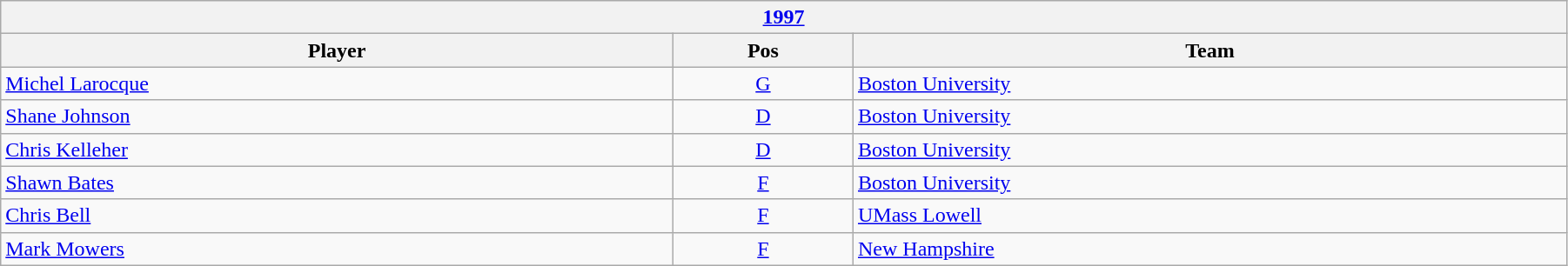<table class="wikitable" width=95%>
<tr>
<th colspan=3><a href='#'>1997</a></th>
</tr>
<tr>
<th>Player</th>
<th>Pos</th>
<th>Team</th>
</tr>
<tr>
<td><a href='#'>Michel Larocque</a></td>
<td align=center><a href='#'>G</a></td>
<td><a href='#'>Boston University</a></td>
</tr>
<tr>
<td><a href='#'>Shane Johnson</a></td>
<td align=center><a href='#'>D</a></td>
<td><a href='#'>Boston University</a></td>
</tr>
<tr>
<td><a href='#'>Chris Kelleher</a></td>
<td align=center><a href='#'>D</a></td>
<td><a href='#'>Boston University</a></td>
</tr>
<tr>
<td><a href='#'>Shawn Bates</a></td>
<td align=center><a href='#'>F</a></td>
<td><a href='#'>Boston University</a></td>
</tr>
<tr>
<td><a href='#'>Chris Bell</a></td>
<td align=center><a href='#'>F</a></td>
<td><a href='#'>UMass Lowell</a></td>
</tr>
<tr>
<td><a href='#'>Mark Mowers</a></td>
<td align=center><a href='#'>F</a></td>
<td><a href='#'>New Hampshire</a></td>
</tr>
</table>
